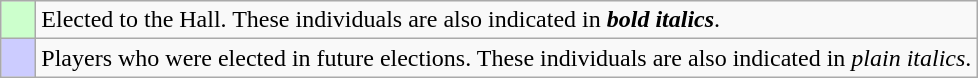<table class="wikitable">
<tr>
<td bgcolor="#ccffcc">    </td>
<td>Elected to the Hall. These individuals are also indicated in <strong><em>bold italics</em></strong>.</td>
</tr>
<tr>
<td bgcolor="#ccccff">    </td>
<td>Players who were elected in future elections. These individuals are also indicated in <em>plain italics</em>.</td>
</tr>
</table>
